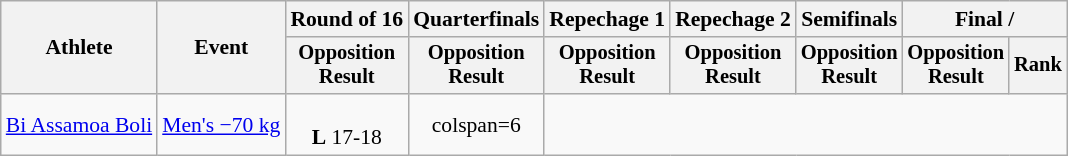<table class="wikitable" style="font-size:90%;">
<tr>
<th rowspan=2>Athlete</th>
<th rowspan=2>Event</th>
<th>Round of 16</th>
<th>Quarterfinals</th>
<th>Repechage 1</th>
<th>Repechage 2</th>
<th>Semifinals</th>
<th colspan=2>Final / </th>
</tr>
<tr style="font-size:95%">
<th>Opposition<br>Result</th>
<th>Opposition<br>Result</th>
<th>Opposition<br>Result</th>
<th>Opposition<br>Result</th>
<th>Opposition<br>Result</th>
<th>Opposition<br>Result</th>
<th>Rank</th>
</tr>
<tr align=center>
<td align=left><a href='#'>Bi Assamoa Boli</a></td>
<td align=left><a href='#'>Men's −70 kg</a></td>
<td><br><strong>L</strong> 17-18</td>
<td>colspan=6 </td>
</tr>
</table>
